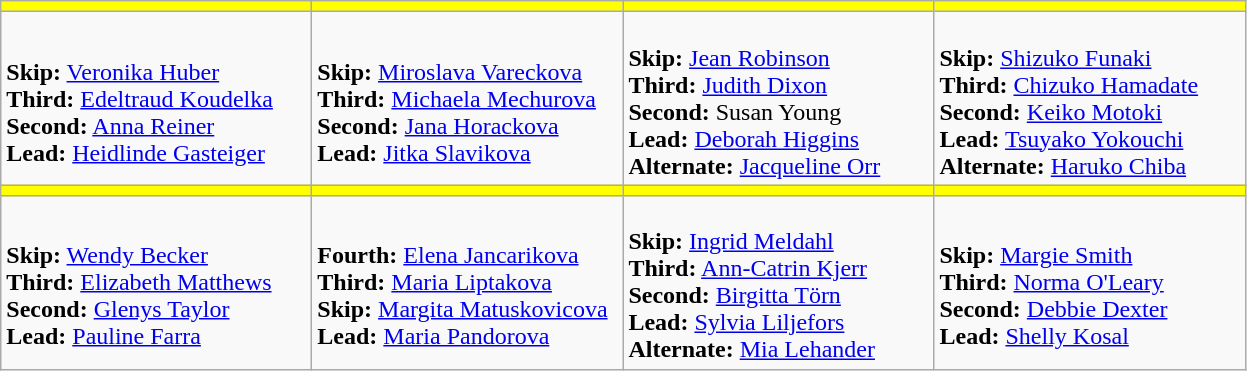<table class="wikitable">
<tr>
<th style="background: yellow;" width=200></th>
<th style="background: yellow;" width=200></th>
<th style="background: yellow;" width=200></th>
<th style="background: yellow;" width=200></th>
</tr>
<tr>
<td><br><strong>Skip:</strong> <a href='#'>Veronika Huber</a><br>
<strong>Third:</strong> <a href='#'>Edeltraud Koudelka</a><br>
<strong>Second:</strong> <a href='#'>Anna Reiner</a><br>
<strong>Lead:</strong> <a href='#'>Heidlinde Gasteiger</a></td>
<td><br><strong>Skip:</strong> <a href='#'>Miroslava Vareckova</a><br>
<strong>Third:</strong> <a href='#'>Michaela Mechurova</a><br>
<strong>Second:</strong> <a href='#'>Jana Horackova</a><br>
<strong>Lead:</strong> <a href='#'>Jitka Slavikova</a></td>
<td><br><strong>Skip:</strong> <a href='#'>Jean Robinson</a><br>
<strong>Third:</strong> <a href='#'>Judith Dixon</a><br>
<strong>Second:</strong> Susan Young<br>
<strong>Lead:</strong> <a href='#'>Deborah Higgins</a><br>
<strong>Alternate:</strong> <a href='#'>Jacqueline Orr</a></td>
<td><br><strong>Skip:</strong> <a href='#'>Shizuko Funaki</a><br>
<strong>Third:</strong> <a href='#'>Chizuko Hamadate</a><br>
<strong>Second:</strong> <a href='#'>Keiko Motoki</a><br>
<strong>Lead:</strong> <a href='#'>Tsuyako Yokouchi</a><br>
<strong>Alternate:</strong> <a href='#'>Haruko Chiba</a></td>
</tr>
<tr>
<th style="background: yellow;" width=200></th>
<th style="background: yellow;" width=200></th>
<th style="background: yellow;" width=200></th>
<th style="background: yellow;" width=200></th>
</tr>
<tr>
<td><br><strong>Skip:</strong> <a href='#'>Wendy Becker</a><br>
<strong>Third:</strong> <a href='#'>Elizabeth Matthews</a><br>
<strong>Second:</strong> <a href='#'>Glenys Taylor</a><br>
<strong>Lead:</strong> <a href='#'>Pauline Farra</a></td>
<td><br><strong>Fourth:</strong> <a href='#'>Elena Jancarikova</a><br>
<strong>Third:</strong> <a href='#'>Maria Liptakova</a><br>
<strong>Skip:</strong> <a href='#'>Margita Matuskovicova</a><br>
<strong>Lead:</strong> <a href='#'>Maria Pandorova</a></td>
<td><br><strong>Skip:</strong> <a href='#'>Ingrid Meldahl</a><br>
<strong>Third:</strong> <a href='#'>Ann-Catrin Kjerr</a><br>
<strong>Second:</strong> <a href='#'>Birgitta Törn</a><br>
<strong>Lead:</strong> <a href='#'>Sylvia Liljefors</a><br>
<strong>Alternate:</strong> <a href='#'>Mia Lehander</a></td>
<td><br><strong>Skip:</strong> <a href='#'>Margie Smith</a><br>
<strong>Third:</strong> <a href='#'>Norma O'Leary</a><br>
<strong>Second:</strong> <a href='#'>Debbie Dexter</a><br>
<strong>Lead:</strong> <a href='#'>Shelly Kosal</a></td>
</tr>
</table>
